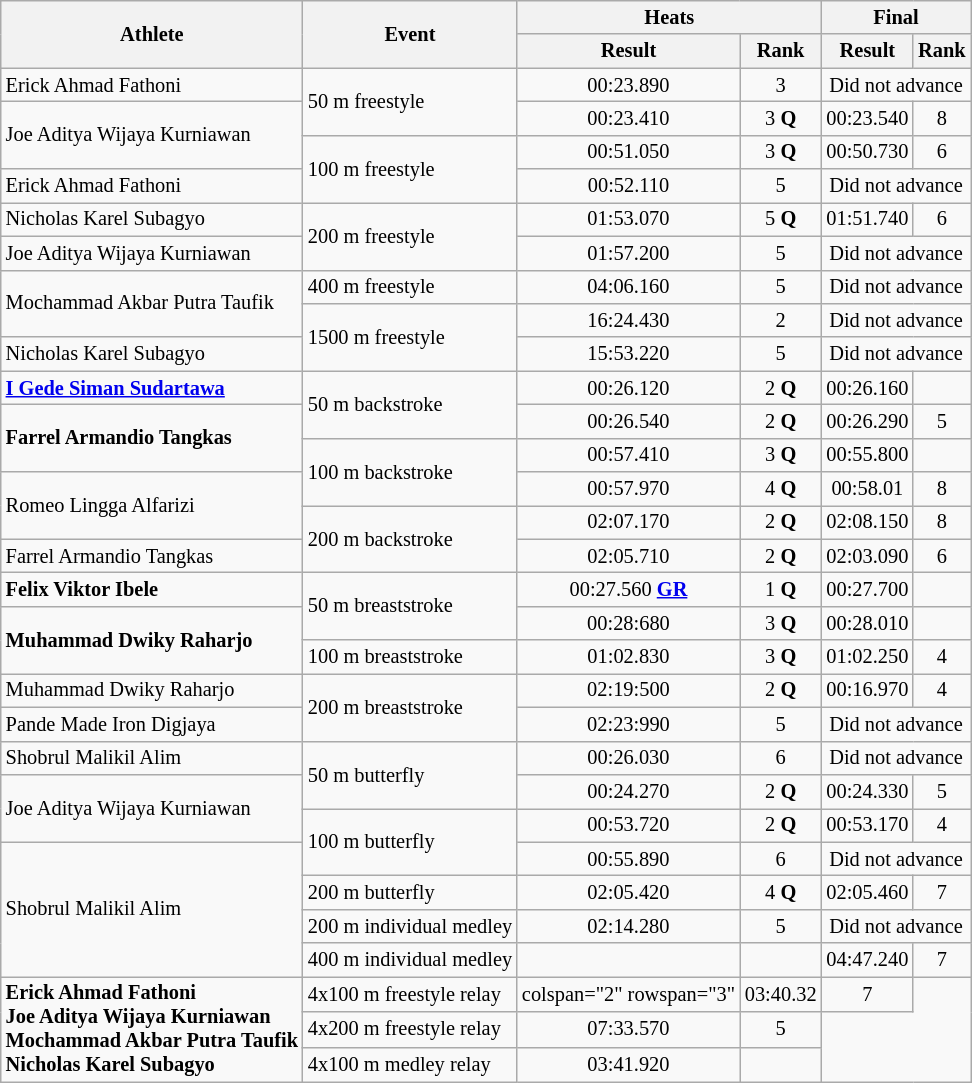<table class="wikitable" style="font-size:85%">
<tr>
<th rowspan="2">Athlete</th>
<th rowspan="2">Event</th>
<th colspan="2">Heats</th>
<th colspan="2">Final</th>
</tr>
<tr>
<th>Result</th>
<th>Rank</th>
<th>Result</th>
<th>Rank</th>
</tr>
<tr align="center">
<td align="left">Erick Ahmad Fathoni</td>
<td align="left" rowspan="2">50 m freestyle</td>
<td>00:23.890</td>
<td>3</td>
<td colspan="2">Did not advance</td>
</tr>
<tr align="center">
<td align="left" rowspan="2">Joe Aditya Wijaya Kurniawan</td>
<td>00:23.410</td>
<td>3 <strong>Q</strong></td>
<td>00:23.540</td>
<td>8</td>
</tr>
<tr align="center">
<td align="left" rowspan="2">100 m freestyle</td>
<td>00:51.050</td>
<td>3 <strong>Q</strong></td>
<td>00:50.730</td>
<td>6</td>
</tr>
<tr align="center">
<td align="left">Erick Ahmad Fathoni</td>
<td>00:52.110</td>
<td>5</td>
<td colspan="2">Did not advance</td>
</tr>
<tr align="center">
<td align="left">Nicholas Karel Subagyo</td>
<td align="left" rowspan="2">200 m freestyle</td>
<td>01:53.070</td>
<td>5 <strong>Q</strong></td>
<td>01:51.740</td>
<td>6</td>
</tr>
<tr align="center">
<td align="left">Joe Aditya Wijaya Kurniawan</td>
<td>01:57.200</td>
<td>5</td>
<td colspan="2">Did not advance</td>
</tr>
<tr align="center">
<td align="left" rowspan="2">Mochammad Akbar Putra Taufik</td>
<td align="left">400 m freestyle</td>
<td>04:06.160</td>
<td>5</td>
<td colspan="2">Did not advance</td>
</tr>
<tr align="center">
<td align="left" rowspan=2>1500 m freestyle</td>
<td>16:24.430</td>
<td>2</td>
<td colspan="2">Did not advance</td>
</tr>
<tr align="center">
<td align="left">Nicholas Karel Subagyo</td>
<td>15:53.220</td>
<td>5</td>
<td colspan="2">Did not advance</td>
</tr>
<tr align="center">
<td align="left"><strong><a href='#'>I Gede Siman Sudartawa</a></strong></td>
<td align="left" rowspan="2">50 m backstroke</td>
<td>00:26.120</td>
<td>2 <strong>Q</strong></td>
<td>00:26.160</td>
<td></td>
</tr>
<tr align="center">
<td align="left" rowspan="2"><strong>Farrel Armandio Tangkas</strong></td>
<td>00:26.540</td>
<td>2 <strong>Q</strong></td>
<td>00:26.290</td>
<td>5</td>
</tr>
<tr align="center">
<td align="left" rowspan="2">100 m backstroke</td>
<td>00:57.410</td>
<td>3 <strong>Q</strong></td>
<td>00:55.800</td>
<td></td>
</tr>
<tr align="center">
<td align="left" rowspan="2">Romeo Lingga Alfarizi</td>
<td>00:57.970</td>
<td>4 <strong>Q</strong></td>
<td>00:58.01</td>
<td>8</td>
</tr>
<tr align="center">
<td align="left" rowspan="2">200 m backstroke</td>
<td>02:07.170</td>
<td>2 <strong>Q</strong></td>
<td>02:08.150</td>
<td>8</td>
</tr>
<tr align="center">
<td align="left">Farrel Armandio Tangkas</td>
<td>02:05.710</td>
<td>2 <strong>Q</strong></td>
<td>02:03.090</td>
<td>6</td>
</tr>
<tr align="center">
<td align="left"><strong>Felix Viktor Ibele</strong></td>
<td align="left" rowspan="2">50 m breaststroke</td>
<td>00:27.560 <strong><a href='#'>GR</a></strong></td>
<td>1 <strong>Q</strong></td>
<td>00:27.700</td>
<td></td>
</tr>
<tr align="center">
<td align="left" rowspan="2"><strong>Muhammad Dwiky Raharjo</strong></td>
<td>00:28:680</td>
<td>3 <strong>Q</strong></td>
<td>00:28.010</td>
<td></td>
</tr>
<tr align="center">
<td align="left">100 m breaststroke</td>
<td>01:02.830</td>
<td>3 <strong>Q</strong></td>
<td>01:02.250</td>
<td>4</td>
</tr>
<tr align="center">
<td align="left">Muhammad Dwiky Raharjo</td>
<td align="left" rowspan="2">200 m breaststroke</td>
<td>02:19:500</td>
<td>2 <strong>Q</strong></td>
<td>00:16.970</td>
<td>4</td>
</tr>
<tr align="center">
<td align="left">Pande Made Iron Digjaya</td>
<td>02:23:990</td>
<td>5</td>
<td colspan="2">Did not advance</td>
</tr>
<tr align="center">
<td align="left">Shobrul Malikil Alim</td>
<td align="left" rowspan="2">50 m butterfly</td>
<td>00:26.030</td>
<td>6</td>
<td colspan="2">Did not advance</td>
</tr>
<tr align="center">
<td align="left" rowspan="2">Joe Aditya Wijaya Kurniawan</td>
<td>00:24.270</td>
<td>2 <strong>Q</strong></td>
<td>00:24.330</td>
<td>5</td>
</tr>
<tr align="center">
<td align="left" rowspan="2">100 m butterfly</td>
<td>00:53.720</td>
<td>2 <strong>Q</strong></td>
<td>00:53.170</td>
<td>4</td>
</tr>
<tr align="center">
<td align="left" rowspan="4">Shobrul Malikil Alim</td>
<td>00:55.890</td>
<td>6</td>
<td colspan="2">Did not advance</td>
</tr>
<tr align="center">
<td align="left">200 m butterfly</td>
<td>02:05.420</td>
<td>4 <strong>Q</strong></td>
<td>02:05.460</td>
<td>7</td>
</tr>
<tr align="center">
<td align="left">200 m individual medley</td>
<td>02:14.280</td>
<td>5</td>
<td colspan="2">Did not advance</td>
</tr>
<tr align="center">
<td align="left">400 m individual medley</td>
<td></td>
<td></td>
<td>04:47.240</td>
<td>7</td>
</tr>
<tr align="center">
<td align="left" rowspan="3"><strong>Erick Ahmad Fathoni</strong><br><strong>Joe Aditya Wijaya Kurniawan</strong><br><strong>Mochammad Akbar Putra Taufik</strong><br><strong>Nicholas Karel Subagyo</strong></td>
<td align="left">4x100 m freestyle relay</td>
<td>colspan="2" rowspan="3" </td>
<td>03:40.32</td>
<td>7</td>
</tr>
<tr align="center">
<td align="left">4x200 m freestyle relay</td>
<td>07:33.570</td>
<td>5</td>
</tr>
<tr align="center">
<td align="left">4x100 m medley relay</td>
<td>03:41.920</td>
<td></td>
</tr>
</table>
